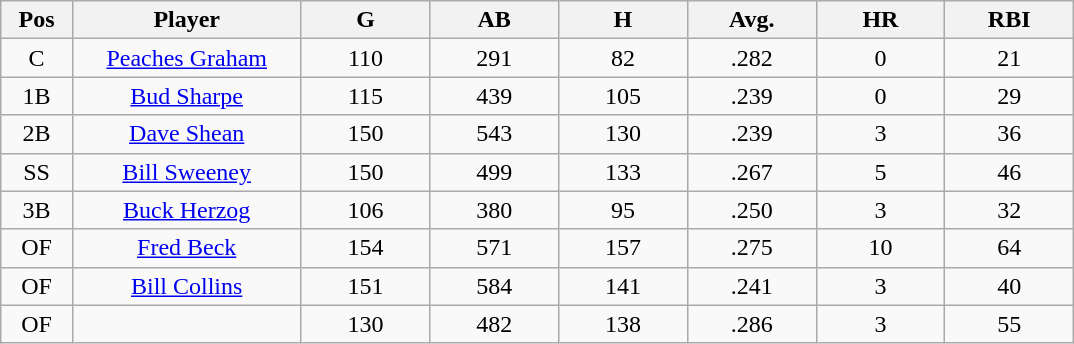<table class="wikitable sortable">
<tr>
<th bgcolor="#DDDDFF" width="5%">Pos</th>
<th bgcolor="#DDDDFF" width="16%">Player</th>
<th bgcolor="#DDDDFF" width="9%">G</th>
<th bgcolor="#DDDDFF" width="9%">AB</th>
<th bgcolor="#DDDDFF" width="9%">H</th>
<th bgcolor="#DDDDFF" width="9%">Avg.</th>
<th bgcolor="#DDDDFF" width="9%">HR</th>
<th bgcolor="#DDDDFF" width="9%">RBI</th>
</tr>
<tr align="center">
<td>C</td>
<td><a href='#'>Peaches Graham</a></td>
<td>110</td>
<td>291</td>
<td>82</td>
<td>.282</td>
<td>0</td>
<td>21</td>
</tr>
<tr align=center>
<td>1B</td>
<td><a href='#'>Bud Sharpe</a></td>
<td>115</td>
<td>439</td>
<td>105</td>
<td>.239</td>
<td>0</td>
<td>29</td>
</tr>
<tr align=center>
<td>2B</td>
<td><a href='#'>Dave Shean</a></td>
<td>150</td>
<td>543</td>
<td>130</td>
<td>.239</td>
<td>3</td>
<td>36</td>
</tr>
<tr align=center>
<td>SS</td>
<td><a href='#'>Bill Sweeney</a></td>
<td>150</td>
<td>499</td>
<td>133</td>
<td>.267</td>
<td>5</td>
<td>46</td>
</tr>
<tr align=center>
<td>3B</td>
<td><a href='#'>Buck Herzog</a></td>
<td>106</td>
<td>380</td>
<td>95</td>
<td>.250</td>
<td>3</td>
<td>32</td>
</tr>
<tr align=center>
<td>OF</td>
<td><a href='#'>Fred Beck</a></td>
<td>154</td>
<td>571</td>
<td>157</td>
<td>.275</td>
<td>10</td>
<td>64</td>
</tr>
<tr align=center>
<td>OF</td>
<td><a href='#'>Bill Collins</a></td>
<td>151</td>
<td>584</td>
<td>141</td>
<td>.241</td>
<td>3</td>
<td>40</td>
</tr>
<tr align=center>
<td>OF</td>
<td></td>
<td>130</td>
<td>482</td>
<td>138</td>
<td>.286</td>
<td>3</td>
<td>55</td>
</tr>
</table>
